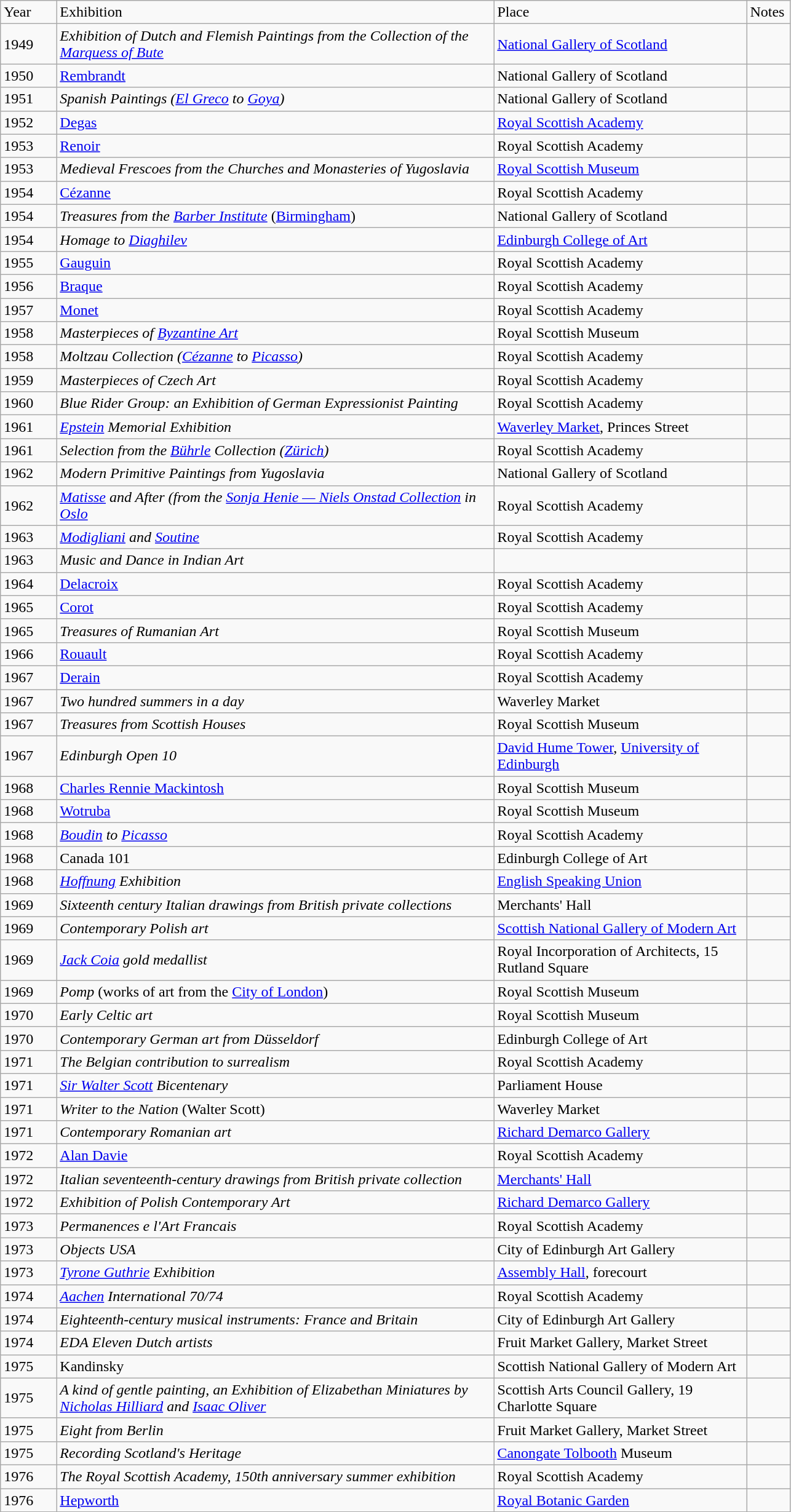<table class=wikitable>
<tr>
<td style="width: 40pt;">Year</td>
<td style="width: 350pt;">Exhibition</td>
<td style="width: 200pt;">Place</td>
<td style="width: 30pt;">Notes</td>
</tr>
<tr>
<td>1949</td>
<td><em>Exhibition of Dutch and Flemish Paintings from the Collection of the <a href='#'>Marquess of Bute</a></em></td>
<td><a href='#'>National Gallery of Scotland</a></td>
<td></td>
</tr>
<tr>
<td>1950</td>
<td><a href='#'>Rembrandt</a></td>
<td>National Gallery of Scotland</td>
<td></td>
</tr>
<tr>
<td>1951</td>
<td><em>Spanish Paintings (<a href='#'>El Greco</a> to <a href='#'>Goya</a>)</em></td>
<td>National Gallery of Scotland</td>
<td></td>
</tr>
<tr>
<td>1952</td>
<td><a href='#'>Degas</a></td>
<td><a href='#'>Royal Scottish Academy</a></td>
<td></td>
</tr>
<tr>
<td>1953</td>
<td><a href='#'>Renoir</a></td>
<td>Royal Scottish Academy</td>
<td></td>
</tr>
<tr>
<td>1953</td>
<td><em>Medieval Frescoes from the Churches and Monasteries of Yugoslavia</em></td>
<td><a href='#'>Royal Scottish Museum</a></td>
<td></td>
</tr>
<tr>
<td>1954</td>
<td><a href='#'>Cézanne</a></td>
<td>Royal Scottish Academy</td>
<td></td>
</tr>
<tr>
<td>1954</td>
<td><em>Treasures from the <a href='#'>Barber Institute</a></em> (<a href='#'>Birmingham</a>)</td>
<td>National Gallery of Scotland</td>
<td></td>
</tr>
<tr>
<td>1954</td>
<td><em>Homage to <a href='#'>Diaghilev</a></em></td>
<td><a href='#'>Edinburgh College of Art</a></td>
<td></td>
</tr>
<tr>
<td>1955</td>
<td><a href='#'>Gauguin</a></td>
<td>Royal Scottish Academy</td>
<td></td>
</tr>
<tr>
<td>1956</td>
<td><a href='#'>Braque</a></td>
<td>Royal Scottish Academy</td>
<td></td>
</tr>
<tr>
<td>1957</td>
<td><a href='#'>Monet</a></td>
<td>Royal Scottish Academy</td>
<td></td>
</tr>
<tr>
<td>1958</td>
<td><em>Masterpieces of <a href='#'>Byzantine Art</a></em></td>
<td>Royal Scottish Museum</td>
<td></td>
</tr>
<tr>
<td>1958</td>
<td><em>Moltzau Collection (<a href='#'>Cézanne</a> to <a href='#'>Picasso</a>)</em></td>
<td>Royal Scottish Academy</td>
<td></td>
</tr>
<tr>
<td>1959</td>
<td><em>Masterpieces of Czech Art</em></td>
<td>Royal Scottish Academy</td>
<td></td>
</tr>
<tr>
<td>1960</td>
<td><em>Blue Rider Group: an Exhibition of German Expressionist Painting</em></td>
<td>Royal Scottish Academy</td>
<td></td>
</tr>
<tr>
<td>1961</td>
<td><em><a href='#'>Epstein</a> Memorial Exhibition</em></td>
<td><a href='#'>Waverley Market</a>, Princes Street</td>
<td></td>
</tr>
<tr>
<td>1961</td>
<td><em>Selection from the <a href='#'>Bührle</a> Collection (<a href='#'>Zürich</a>)</em></td>
<td>Royal Scottish Academy</td>
<td></td>
</tr>
<tr>
<td>1962</td>
<td><em>Modern Primitive Paintings from Yugoslavia</em></td>
<td>National Gallery of Scotland</td>
<td></td>
</tr>
<tr>
<td>1962</td>
<td><em><a href='#'>Matisse</a> and After (from the <a href='#'>Sonja Henie — Niels Onstad Collection</a> in <a href='#'>Oslo</a></em></td>
<td>Royal Scottish Academy</td>
<td></td>
</tr>
<tr>
<td>1963</td>
<td><em><a href='#'>Modigliani</a> and <a href='#'>Soutine</a></em></td>
<td>Royal Scottish Academy</td>
<td></td>
</tr>
<tr>
<td>1963</td>
<td><em>Music and Dance in Indian Art</em></td>
<td></td>
<td></td>
</tr>
<tr>
<td>1964</td>
<td><a href='#'>Delacroix</a></td>
<td>Royal Scottish Academy</td>
<td></td>
</tr>
<tr>
<td>1965</td>
<td><a href='#'>Corot</a></td>
<td>Royal Scottish Academy</td>
<td></td>
</tr>
<tr>
<td>1965</td>
<td><em>Treasures of Rumanian Art</em></td>
<td>Royal Scottish Museum</td>
<td></td>
</tr>
<tr>
<td>1966</td>
<td><a href='#'>Rouault</a></td>
<td>Royal Scottish Academy</td>
<td></td>
</tr>
<tr>
<td>1967</td>
<td><a href='#'>Derain</a></td>
<td>Royal Scottish Academy</td>
<td></td>
</tr>
<tr>
<td>1967</td>
<td><em>Two hundred summers in a day</em></td>
<td>Waverley Market</td>
<td></td>
</tr>
<tr>
<td>1967</td>
<td><em>Treasures from Scottish Houses</em></td>
<td>Royal Scottish Museum</td>
<td></td>
</tr>
<tr>
<td>1967</td>
<td><em>Edinburgh Open 10</em></td>
<td><a href='#'>David Hume Tower</a>, <a href='#'>University of Edinburgh</a></td>
<td></td>
</tr>
<tr>
<td>1968</td>
<td><a href='#'>Charles Rennie Mackintosh</a></td>
<td>Royal Scottish Museum</td>
<td></td>
</tr>
<tr>
<td>1968</td>
<td><a href='#'>Wotruba</a></td>
<td>Royal Scottish Museum</td>
<td></td>
</tr>
<tr>
<td>1968</td>
<td><em><a href='#'>Boudin</a> to <a href='#'>Picasso</a></em></td>
<td>Royal Scottish Academy</td>
<td></td>
</tr>
<tr>
<td>1968</td>
<td>Canada 101</td>
<td>Edinburgh College of Art</td>
<td></td>
</tr>
<tr>
<td>1968</td>
<td><em><a href='#'>Hoffnung</a> Exhibition</em></td>
<td><a href='#'>English Speaking Union</a></td>
<td></td>
</tr>
<tr>
<td>1969</td>
<td><em>Sixteenth century Italian drawings from British private collections</em></td>
<td>Merchants' Hall</td>
<td></td>
</tr>
<tr>
<td>1969</td>
<td><em>Contemporary Polish art</em></td>
<td><a href='#'>Scottish National Gallery of Modern Art</a></td>
<td></td>
</tr>
<tr>
<td>1969</td>
<td><em><a href='#'>Jack Coia</a> gold medallist</em></td>
<td>Royal Incorporation of Architects, 15 Rutland Square</td>
<td></td>
</tr>
<tr>
<td>1969</td>
<td><em>Pomp</em> (works of art from the <a href='#'>City of London</a>)</td>
<td>Royal Scottish Museum</td>
<td></td>
</tr>
<tr>
<td>1970</td>
<td><em>Early Celtic art</em></td>
<td>Royal Scottish Museum</td>
<td></td>
</tr>
<tr>
<td>1970</td>
<td><em>Contemporary German art from Düsseldorf</em></td>
<td>Edinburgh College of Art</td>
<td></td>
</tr>
<tr>
<td>1971</td>
<td><em>The Belgian contribution to surrealism</em></td>
<td>Royal Scottish Academy</td>
<td></td>
</tr>
<tr>
<td>1971</td>
<td><em><a href='#'>Sir Walter Scott</a> Bicentenary</em></td>
<td>Parliament House</td>
<td></td>
</tr>
<tr>
<td>1971</td>
<td><em>Writer to the Nation</em> (Walter Scott)</td>
<td>Waverley Market</td>
<td></td>
</tr>
<tr>
<td>1971</td>
<td><em>Contemporary Romanian art</em></td>
<td><a href='#'>Richard Demarco Gallery</a></td>
<td></td>
</tr>
<tr>
<td>1972</td>
<td><a href='#'>Alan Davie</a></td>
<td>Royal Scottish Academy</td>
<td></td>
</tr>
<tr>
<td>1972</td>
<td><em>Italian seventeenth-century drawings from British private collection</em></td>
<td><a href='#'>Merchants' Hall</a></td>
<td></td>
</tr>
<tr>
<td>1972</td>
<td><em>Exhibition of Polish Contemporary Art</em></td>
<td><a href='#'>Richard Demarco Gallery</a></td>
<td></td>
</tr>
<tr>
<td>1973</td>
<td><em>Permanences e l'Art Francais</em></td>
<td>Royal Scottish Academy</td>
<td></td>
</tr>
<tr>
<td>1973</td>
<td><em>Objects USA</em></td>
<td>City of Edinburgh Art Gallery</td>
<td></td>
</tr>
<tr>
<td>1973</td>
<td><em><a href='#'>Tyrone Guthrie</a> Exhibition</em></td>
<td><a href='#'>Assembly Hall</a>, forecourt</td>
<td></td>
</tr>
<tr>
<td>1974</td>
<td><em><a href='#'>Aachen</a> International 70/74</em></td>
<td>Royal Scottish Academy</td>
<td></td>
</tr>
<tr>
<td>1974</td>
<td><em>Eighteenth-century musical instruments: France and Britain</em></td>
<td>City of Edinburgh Art Gallery</td>
<td></td>
</tr>
<tr>
<td>1974</td>
<td><em>EDA Eleven Dutch artists</em></td>
<td>Fruit Market Gallery, Market Street</td>
<td></td>
</tr>
<tr>
<td>1975</td>
<td>Kandinsky</td>
<td>Scottish National Gallery of Modern Art</td>
<td></td>
</tr>
<tr>
<td>1975</td>
<td><em>A kind of gentle painting, an Exhibition of Elizabethan Miniatures by <a href='#'>Nicholas Hilliard</a> and <a href='#'>Isaac Oliver</a></em></td>
<td>Scottish Arts Council Gallery, 19 Charlotte Square</td>
<td></td>
</tr>
<tr>
<td>1975</td>
<td><em>Eight from Berlin</em></td>
<td>Fruit Market Gallery, Market Street</td>
<td></td>
</tr>
<tr>
<td>1975</td>
<td><em>Recording Scotland's Heritage</em></td>
<td><a href='#'>Canongate Tolbooth</a> Museum</td>
<td></td>
</tr>
<tr>
<td>1976</td>
<td><em>The Royal Scottish Academy, 150th anniversary summer exhibition</em></td>
<td>Royal Scottish Academy</td>
<td></td>
</tr>
<tr>
<td>1976</td>
<td><a href='#'>Hepworth</a></td>
<td><a href='#'>Royal Botanic Garden</a></td>
<td></td>
</tr>
</table>
